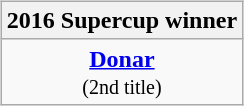<table style="width:100%;">
<tr>
<td valign=top align=right width=33%></td>
<td style="vertical-align:top; align:center; width:33%;"><br><table style="width:100%;">
<tr>
<td style="width=50%;"></td>
<td></td>
<td style="width=50%;"></td>
</tr>
</table>
<br><table class=wikitable style="text-align:center; margin:auto">
<tr>
<th>2016 Supercup winner</th>
</tr>
<tr>
<td><strong><a href='#'>Donar</a></strong><br><small>(2nd title)</small></td>
</tr>
</table>
</td>
<td style="vertical-align:top; align:left; width:33%;"></td>
</tr>
</table>
